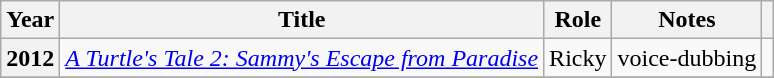<table class="wikitable sortable plainrowheaders">
<tr>
<th scope="col">Year</th>
<th scope="col">Title</th>
<th scope="col">Role</th>
<th scope="col">Notes</th>
<th scope="col" class="unsortable"></th>
</tr>
<tr>
<th scope="row">2012</th>
<td><em><a href='#'>A Turtle's Tale 2: Sammy's Escape from Paradise</a> </em></td>
<td>Ricky</td>
<td>voice-dubbing</td>
<td style="text-align:center"></td>
</tr>
<tr>
</tr>
</table>
